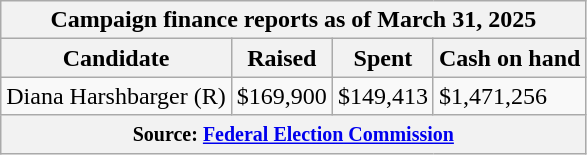<table class="wikitable sortable">
<tr>
<th colspan=4>Campaign finance reports as of March 31, 2025</th>
</tr>
<tr style="text-align:center;">
<th>Candidate</th>
<th>Raised</th>
<th>Spent</th>
<th>Cash on hand</th>
</tr>
<tr>
<td>Diana Harshbarger (R)</td>
<td>$169,900</td>
<td>$149,413</td>
<td>$1,471,256</td>
</tr>
<tr>
<th colspan="4"><small>Source: <a href='#'>Federal Election Commission</a></small></th>
</tr>
</table>
